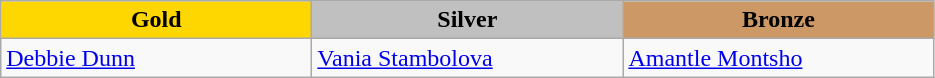<table class="wikitable" style="text-align:left">
<tr align="center">
<td width=200 bgcolor=gold><strong>Gold</strong></td>
<td width=200 bgcolor=silver><strong>Silver</strong></td>
<td width=200 bgcolor=CC9966><strong>Bronze</strong></td>
</tr>
<tr>
<td><a href='#'>Debbie Dunn</a><br><em></em></td>
<td><a href='#'>Vania Stambolova</a><br><em></em></td>
<td><a href='#'>Amantle Montsho</a><br><em></em></td>
</tr>
</table>
